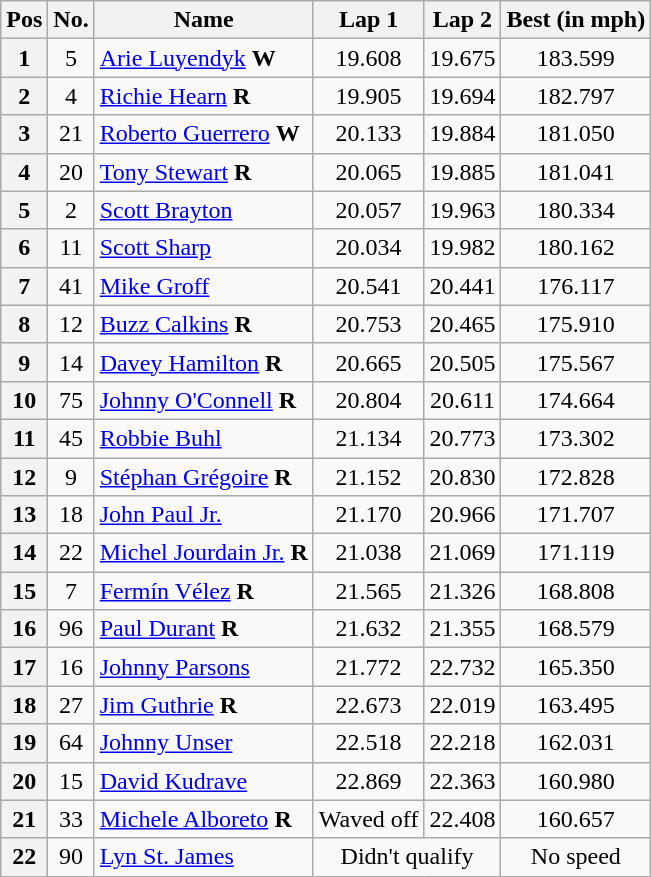<table class="wikitable sortable" " style="fontsize:95%">
<tr>
<th>Pos</th>
<th>No.</th>
<th>Name</th>
<th>Lap 1</th>
<th>Lap 2</th>
<th>Best (in mph)</th>
</tr>
<tr>
<th scope="row">1</th>
<td align=center>5</td>
<td> <a href='#'>Arie Luyendyk</a> <strong><span>W</span></strong></td>
<td align="center">19.608</td>
<td align="center">19.675</td>
<td align="center">183.599</td>
</tr>
<tr>
<th scope="row">2</th>
<td align=center>4</td>
<td> <a href='#'>Richie Hearn</a> <strong><span>R</span></strong></td>
<td align="center">19.905</td>
<td align="center">19.694</td>
<td align="center">182.797</td>
</tr>
<tr>
<th scope="row">3</th>
<td align=center>21</td>
<td> <a href='#'>Roberto Guerrero</a> <strong><span>W</span></strong></td>
<td align="center">20.133</td>
<td align="center">19.884</td>
<td align="center">181.050</td>
</tr>
<tr>
<th scope="row">4</th>
<td align=center>20</td>
<td> <a href='#'>Tony Stewart</a> <strong><span>R</span></strong></td>
<td align="center">20.065</td>
<td align="center">19.885</td>
<td align="center">181.041</td>
</tr>
<tr>
<th scope="row">5</th>
<td align=center>2</td>
<td> <a href='#'>Scott Brayton</a></td>
<td align="center">20.057</td>
<td align="center">19.963</td>
<td align="center">180.334</td>
</tr>
<tr>
<th scope="row">6</th>
<td align=center>11</td>
<td> <a href='#'>Scott Sharp</a></td>
<td align="center">20.034</td>
<td align="center">19.982</td>
<td align="center">180.162</td>
</tr>
<tr>
<th scope="row">7</th>
<td align=center>41</td>
<td> <a href='#'>Mike Groff</a></td>
<td align="center">20.541</td>
<td align="center">20.441</td>
<td align="center">176.117</td>
</tr>
<tr>
<th scope="row">8</th>
<td align=center>12</td>
<td> <a href='#'>Buzz Calkins</a> <strong><span>R</span></strong></td>
<td align="center">20.753</td>
<td align="center">20.465</td>
<td align="center">175.910</td>
</tr>
<tr>
<th scope="row">9</th>
<td align=center>14</td>
<td> <a href='#'>Davey Hamilton</a> <strong><span>R</span></strong></td>
<td align="center">20.665</td>
<td align="center">20.505</td>
<td align="center">175.567</td>
</tr>
<tr>
<th scope="row">10</th>
<td align=center>75</td>
<td> <a href='#'>Johnny O'Connell</a> <strong><span>R</span></strong></td>
<td align="center">20.804</td>
<td align="center">20.611</td>
<td align="center">174.664</td>
</tr>
<tr>
<th scope="row">11</th>
<td align=center>45</td>
<td> <a href='#'>Robbie Buhl</a></td>
<td align="center">21.134</td>
<td align="center">20.773</td>
<td align="center">173.302</td>
</tr>
<tr>
<th scope="row">12</th>
<td align=center>9</td>
<td> <a href='#'>Stéphan Grégoire</a> <strong><span>R</span></strong></td>
<td align="center">21.152</td>
<td align="center">20.830</td>
<td align="center">172.828</td>
</tr>
<tr>
<th scope="row">13</th>
<td align=center>18</td>
<td> <a href='#'>John Paul Jr.</a></td>
<td align="center">21.170</td>
<td align="center">20.966</td>
<td align="center">171.707</td>
</tr>
<tr>
<th scope="row">14</th>
<td align=center>22</td>
<td> <a href='#'>Michel Jourdain Jr.</a> <strong><span>R</span></strong></td>
<td align="center">21.038</td>
<td align="center">21.069</td>
<td align="center">171.119</td>
</tr>
<tr>
<th scope="row">15</th>
<td align=center>7</td>
<td> <a href='#'>Fermín Vélez</a> <strong><span>R</span></strong></td>
<td align="center">21.565</td>
<td align="center">21.326</td>
<td align="center">168.808</td>
</tr>
<tr>
<th scope="row">16</th>
<td align=center>96</td>
<td> <a href='#'>Paul Durant</a> <strong><span>R</span></strong></td>
<td align="center">21.632</td>
<td align="center">21.355</td>
<td align="center">168.579</td>
</tr>
<tr>
<th scope="row">17</th>
<td align=center>16</td>
<td> <a href='#'>Johnny Parsons</a></td>
<td align="center">21.772</td>
<td align="center">22.732</td>
<td align="center">165.350</td>
</tr>
<tr>
<th scope="row">18</th>
<td align=center>27</td>
<td> <a href='#'>Jim Guthrie</a> <strong><span>R</span></strong></td>
<td align="center">22.673</td>
<td align="center">22.019</td>
<td align="center">163.495</td>
</tr>
<tr>
<th scope="row">19</th>
<td align=center>64</td>
<td> <a href='#'>Johnny Unser</a></td>
<td align="center">22.518</td>
<td align="center">22.218</td>
<td align="center">162.031</td>
</tr>
<tr>
<th scope="row">20</th>
<td align=center>15</td>
<td> <a href='#'>David Kudrave</a></td>
<td align="center">22.869</td>
<td align="center">22.363</td>
<td align="center">160.980</td>
</tr>
<tr>
<th scope="row">21</th>
<td align=center>33</td>
<td> <a href='#'>Michele Alboreto</a> <strong><span>R</span></strong></td>
<td align="center">Waved off</td>
<td align="center">22.408</td>
<td align="center">160.657</td>
</tr>
<tr>
<th scope="row">22</th>
<td align=center>90</td>
<td> <a href='#'>Lyn St. James</a></td>
<td colspan=2 align="center">Didn't qualify</td>
<td align="center">No speed</td>
</tr>
</table>
